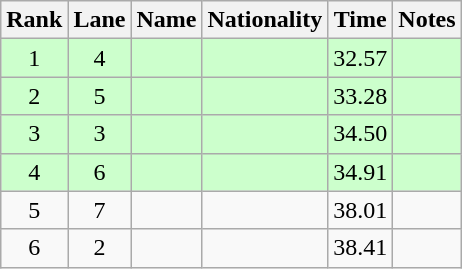<table class="wikitable sortable" style="text-align:center">
<tr>
<th>Rank</th>
<th>Lane</th>
<th>Name</th>
<th>Nationality</th>
<th>Time</th>
<th>Notes</th>
</tr>
<tr bgcolor=ccffcc>
<td>1</td>
<td>4</td>
<td align=left></td>
<td align=left></td>
<td>32.57</td>
<td><strong></strong> <strong></strong></td>
</tr>
<tr bgcolor=ccffcc>
<td>2</td>
<td>5</td>
<td align=left></td>
<td align=left></td>
<td>33.28</td>
<td><strong></strong></td>
</tr>
<tr bgcolor=ccffcc>
<td>3</td>
<td>3</td>
<td align=left></td>
<td align=left></td>
<td>34.50</td>
<td><strong></strong></td>
</tr>
<tr bgcolor=ccffcc>
<td>4</td>
<td>6</td>
<td align=left></td>
<td align=left></td>
<td>34.91</td>
<td><strong></strong></td>
</tr>
<tr>
<td>5</td>
<td>7</td>
<td align=left></td>
<td align=left></td>
<td>38.01</td>
<td></td>
</tr>
<tr>
<td>6</td>
<td>2</td>
<td align=left></td>
<td align=left></td>
<td>38.41</td>
<td></td>
</tr>
</table>
